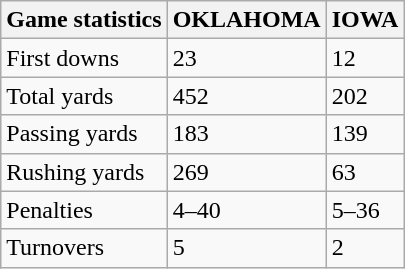<table class="wikitable">
<tr>
<th>Game statistics</th>
<th>OKLAHOMA</th>
<th>IOWA</th>
</tr>
<tr>
<td>First downs</td>
<td>23</td>
<td>12</td>
</tr>
<tr>
<td>Total yards</td>
<td>452</td>
<td>202</td>
</tr>
<tr>
<td>Passing yards</td>
<td>183</td>
<td>139</td>
</tr>
<tr>
<td>Rushing yards</td>
<td>269</td>
<td>63</td>
</tr>
<tr>
<td>Penalties</td>
<td>4–40</td>
<td>5–36</td>
</tr>
<tr>
<td>Turnovers</td>
<td>5</td>
<td>2</td>
</tr>
</table>
